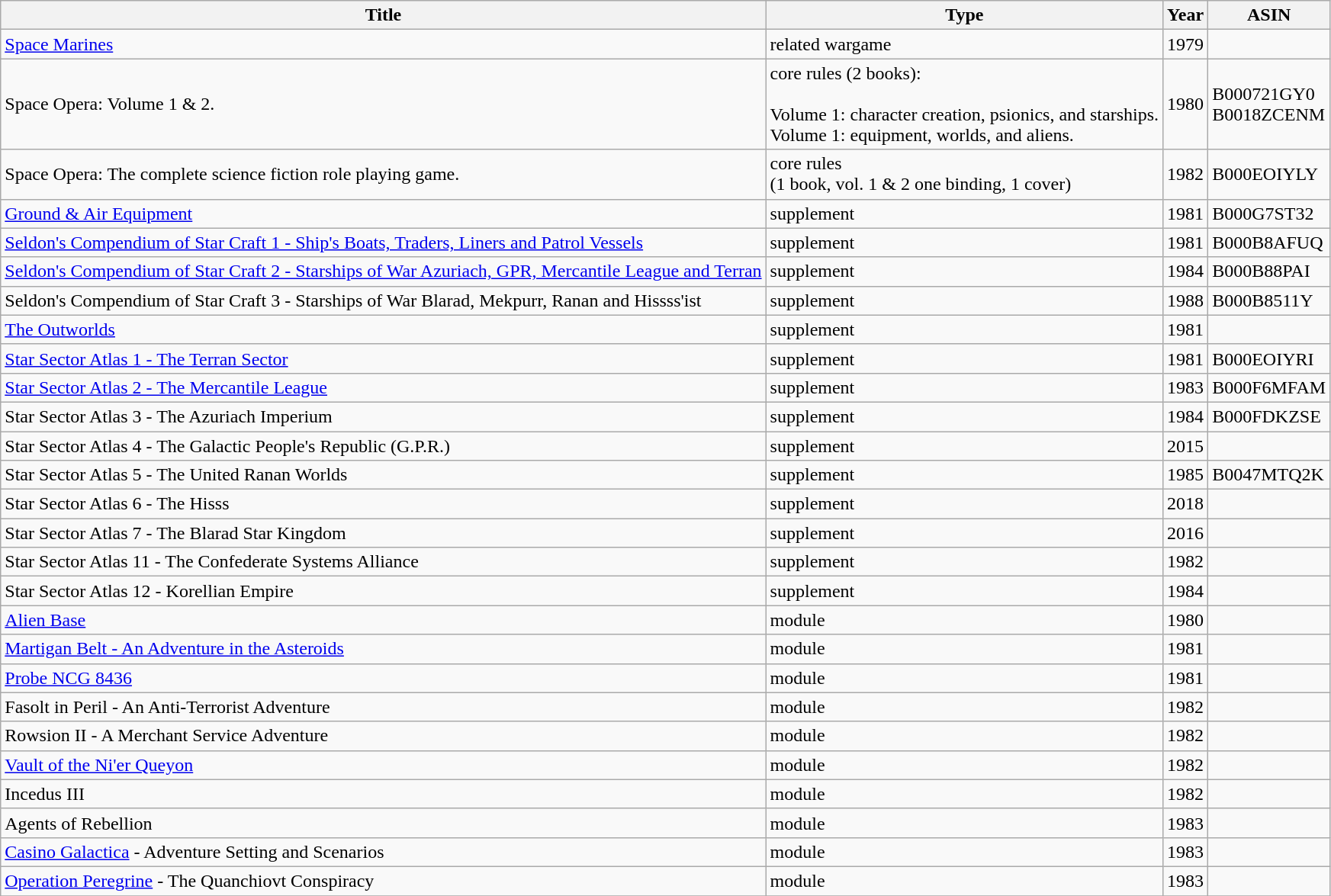<table class="wikitable">
<tr>
<th>Title</th>
<th>Type</th>
<th>Year</th>
<th>ASIN</th>
</tr>
<tr>
<td><a href='#'>Space Marines</a></td>
<td>related wargame</td>
<td>1979</td>
<td></td>
</tr>
<tr>
<td>Space Opera: Volume 1 & 2.</td>
<td>core rules (2 books): <br><br>Volume 1: character creation, psionics, and starships. <br>
Volume 1: equipment, worlds, and aliens. <br></td>
<td>1980</td>
<td>B000721GY0 <br> B0018ZCENM</td>
</tr>
<tr>
<td>Space Opera: The complete science fiction role playing game.</td>
<td>core rules <br> (1 book, vol. 1 & 2 one binding, 1 cover)</td>
<td>1982</td>
<td>B000EOIYLY</td>
</tr>
<tr>
<td><a href='#'>Ground & Air Equipment</a></td>
<td>supplement</td>
<td>1981</td>
<td>B000G7ST32</td>
</tr>
<tr>
<td><a href='#'>Seldon's Compendium of Star Craft 1 - Ship's Boats, Traders, Liners and Patrol Vessels</a></td>
<td>supplement</td>
<td>1981</td>
<td>B000B8AFUQ</td>
</tr>
<tr>
<td><a href='#'>Seldon's Compendium of Star Craft 2 - Starships of War Azuriach, GPR, Mercantile League and Terran</a></td>
<td>supplement</td>
<td>1984</td>
<td>B000B88PAI</td>
</tr>
<tr>
<td>Seldon's Compendium of Star Craft 3 - Starships of War Blarad, Mekpurr, Ranan and Hissss'ist</td>
<td>supplement</td>
<td>1988</td>
<td>B000B8511Y</td>
</tr>
<tr>
<td><a href='#'>The Outworlds</a></td>
<td>supplement</td>
<td>1981</td>
<td></td>
</tr>
<tr>
<td><a href='#'>Star Sector Atlas 1 - The Terran Sector</a></td>
<td>supplement</td>
<td>1981</td>
<td>B000EOIYRI</td>
</tr>
<tr>
<td><a href='#'>Star Sector Atlas 2 - The Mercantile League</a></td>
<td>supplement</td>
<td>1983</td>
<td>B000F6MFAM</td>
</tr>
<tr>
<td>Star Sector Atlas 3 - The Azuriach Imperium</td>
<td>supplement</td>
<td>1984</td>
<td>B000FDKZSE</td>
</tr>
<tr>
<td>Star Sector Atlas 4 - The Galactic People's Republic (G.P.R.)</td>
<td>supplement</td>
<td>2015</td>
<td></td>
</tr>
<tr>
<td>Star Sector Atlas 5 - The United Ranan Worlds</td>
<td>supplement</td>
<td>1985</td>
<td>B0047MTQ2K</td>
</tr>
<tr>
<td>Star Sector Atlas 6 - The Hisss</td>
<td>supplement</td>
<td>2018</td>
<td></td>
</tr>
<tr>
<td>Star Sector Atlas 7 - The Blarad Star Kingdom</td>
<td>supplement</td>
<td>2016</td>
<td></td>
</tr>
<tr>
<td>Star Sector Atlas 11 - The Confederate Systems Alliance</td>
<td>supplement</td>
<td>1982</td>
<td></td>
</tr>
<tr>
<td>Star Sector Atlas 12 - Korellian Empire</td>
<td>supplement</td>
<td>1984</td>
<td></td>
</tr>
<tr>
<td><a href='#'>Alien Base</a></td>
<td>module</td>
<td>1980</td>
<td></td>
</tr>
<tr>
<td><a href='#'>Martigan Belt - An Adventure in the Asteroids</a></td>
<td>module</td>
<td>1981</td>
<td></td>
</tr>
<tr>
<td><a href='#'>Probe NCG 8436</a></td>
<td>module</td>
<td>1981</td>
<td></td>
</tr>
<tr>
<td>Fasolt in Peril - An Anti-Terrorist Adventure</td>
<td>module</td>
<td>1982</td>
<td></td>
</tr>
<tr>
<td>Rowsion II - A Merchant Service Adventure</td>
<td>module</td>
<td>1982</td>
<td></td>
</tr>
<tr>
<td><a href='#'>Vault of the Ni'er Queyon</a></td>
<td>module</td>
<td>1982</td>
<td></td>
</tr>
<tr>
<td>Incedus III</td>
<td>module</td>
<td>1982</td>
<td></td>
</tr>
<tr>
<td>Agents of Rebellion</td>
<td>module</td>
<td>1983</td>
<td></td>
</tr>
<tr>
<td><a href='#'>Casino Galactica</a> - Adventure Setting and Scenarios</td>
<td>module</td>
<td>1983</td>
<td></td>
</tr>
<tr>
<td><a href='#'>Operation Peregrine</a> - The Quanchiovt Conspiracy</td>
<td>module</td>
<td>1983</td>
<td></td>
</tr>
<tr>
</tr>
</table>
